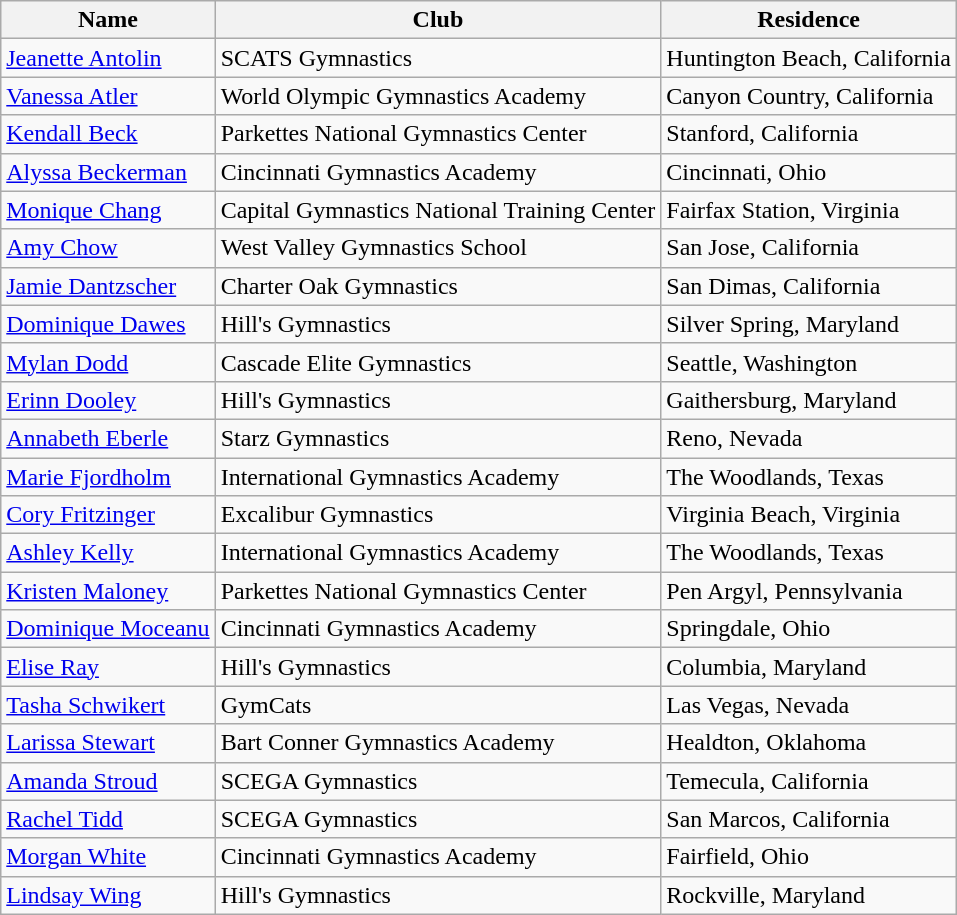<table class="wikitable">
<tr>
<th>Name</th>
<th>Club</th>
<th>Residence</th>
</tr>
<tr>
<td><a href='#'>Jeanette Antolin</a></td>
<td>SCATS Gymnastics</td>
<td>Huntington Beach, California</td>
</tr>
<tr>
<td><a href='#'>Vanessa Atler</a></td>
<td>World Olympic Gymnastics Academy</td>
<td>Canyon Country, California</td>
</tr>
<tr>
<td><a href='#'>Kendall Beck</a></td>
<td>Parkettes National Gymnastics Center</td>
<td>Stanford, California</td>
</tr>
<tr>
<td><a href='#'>Alyssa Beckerman</a></td>
<td>Cincinnati Gymnastics Academy</td>
<td>Cincinnati, Ohio</td>
</tr>
<tr>
<td><a href='#'>Monique Chang</a></td>
<td>Capital Gymnastics National Training Center</td>
<td>Fairfax Station, Virginia</td>
</tr>
<tr>
<td><a href='#'>Amy Chow</a></td>
<td>West Valley Gymnastics School</td>
<td>San Jose, California</td>
</tr>
<tr>
<td><a href='#'>Jamie Dantzscher</a></td>
<td>Charter Oak Gymnastics</td>
<td>San Dimas, California</td>
</tr>
<tr>
<td><a href='#'>Dominique Dawes</a></td>
<td>Hill's Gymnastics</td>
<td>Silver Spring, Maryland</td>
</tr>
<tr>
<td><a href='#'>Mylan Dodd</a></td>
<td>Cascade Elite Gymnastics</td>
<td>Seattle, Washington</td>
</tr>
<tr>
<td><a href='#'>Erinn Dooley</a></td>
<td>Hill's Gymnastics</td>
<td>Gaithersburg, Maryland</td>
</tr>
<tr>
<td><a href='#'>Annabeth Eberle</a></td>
<td>Starz Gymnastics</td>
<td>Reno, Nevada</td>
</tr>
<tr>
<td><a href='#'>Marie Fjordholm</a></td>
<td>International Gymnastics Academy</td>
<td>The Woodlands, Texas</td>
</tr>
<tr>
<td><a href='#'>Cory Fritzinger</a></td>
<td>Excalibur Gymnastics</td>
<td>Virginia Beach, Virginia</td>
</tr>
<tr>
<td><a href='#'>Ashley Kelly</a></td>
<td>International Gymnastics Academy</td>
<td>The Woodlands, Texas</td>
</tr>
<tr>
<td><a href='#'>Kristen Maloney</a></td>
<td>Parkettes National Gymnastics Center</td>
<td>Pen Argyl, Pennsylvania</td>
</tr>
<tr>
<td><a href='#'>Dominique Moceanu</a></td>
<td>Cincinnati Gymnastics Academy</td>
<td>Springdale, Ohio</td>
</tr>
<tr>
<td><a href='#'>Elise Ray</a></td>
<td>Hill's Gymnastics</td>
<td>Columbia, Maryland</td>
</tr>
<tr>
<td><a href='#'>Tasha Schwikert</a></td>
<td>GymCats</td>
<td>Las Vegas, Nevada</td>
</tr>
<tr>
<td><a href='#'>Larissa Stewart</a></td>
<td>Bart Conner Gymnastics Academy</td>
<td>Healdton, Oklahoma</td>
</tr>
<tr>
<td><a href='#'>Amanda Stroud</a></td>
<td>SCEGA Gymnastics</td>
<td>Temecula, California</td>
</tr>
<tr>
<td><a href='#'>Rachel Tidd</a></td>
<td>SCEGA Gymnastics</td>
<td>San Marcos, California</td>
</tr>
<tr>
<td><a href='#'>Morgan White</a></td>
<td>Cincinnati Gymnastics Academy</td>
<td>Fairfield, Ohio</td>
</tr>
<tr>
<td><a href='#'>Lindsay Wing</a></td>
<td>Hill's Gymnastics</td>
<td>Rockville, Maryland</td>
</tr>
</table>
